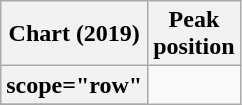<table class="wikitable plainrowheaders sortable" style="text-align:center;">
<tr>
<th scope="col">Chart (2019)</th>
<th scope="col">Peak<br>position</th>
</tr>
<tr>
<th>scope="row"</th>
</tr>
<tr>
</tr>
</table>
